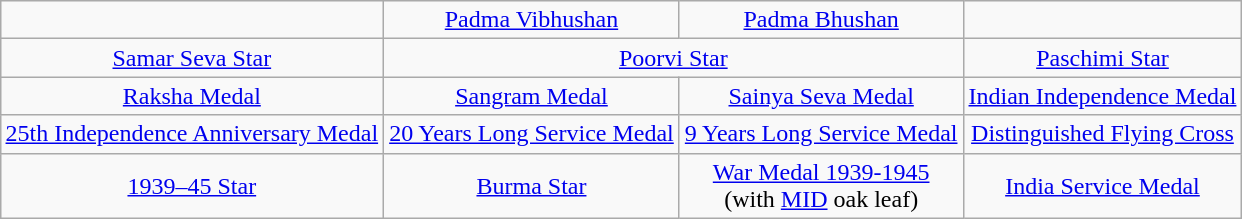<table class="wikitable" style="margin:1em auto; text-align:center;">
<tr>
<td></td>
<td colspan="1"><a href='#'>Padma Vibhushan</a></td>
<td colspan="1"><a href='#'>Padma Bhushan</a></td>
<td></td>
</tr>
<tr>
<td colspan="1"><a href='#'>Samar Seva Star</a></td>
<td colspan="2"><a href='#'>Poorvi Star</a></td>
<td colspan="1"><a href='#'>Paschimi Star</a></td>
</tr>
<tr>
<td><a href='#'>Raksha Medal</a></td>
<td><a href='#'>Sangram Medal</a></td>
<td><a href='#'>Sainya Seva Medal</a></td>
<td><a href='#'>Indian Independence Medal</a></td>
</tr>
<tr>
<td><a href='#'>25th Independence Anniversary Medal</a></td>
<td><a href='#'>20 Years Long Service Medal</a></td>
<td><a href='#'>9 Years Long Service Medal</a></td>
<td colspan="1"><a href='#'>Distinguished Flying Cross</a></td>
</tr>
<tr>
<td><a href='#'>1939–45 Star</a></td>
<td><a href='#'>Burma Star</a></td>
<td><a href='#'>War Medal 1939-1945</a> <br>(with <a href='#'>MID</a> oak leaf)</td>
<td><a href='#'>India Service Medal</a></td>
</tr>
</table>
